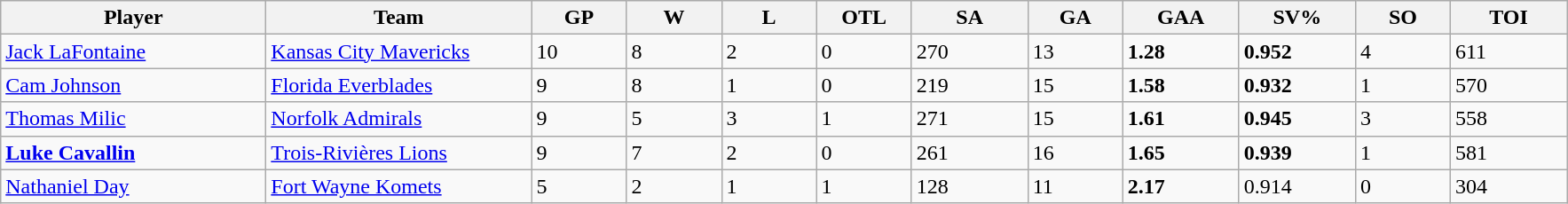<table class="wikitable sortable">
<tr>
<th style="width:12em">Player</th>
<th style="width:12em">Team</th>
<th style="width:4em">GP</th>
<th style="width:4em">W</th>
<th style="width:4em">L</th>
<th style="width:4em">OTL</th>
<th style="width:5em">SA</th>
<th style="width:4em">GA</th>
<th style="width:5em">GAA</th>
<th style="width:5em">SV%</th>
<th style="width:4em">SO</th>
<th style="width:5em">TOI</th>
</tr>
<tr>
<td><a href='#'>Jack LaFontaine</a></td>
<td><a href='#'>Kansas City Mavericks</a></td>
<td>10</td>
<td>8</td>
<td>2</td>
<td>0</td>
<td>270</td>
<td>13</td>
<td><strong>1.28</strong></td>
<td><strong>0.952</strong></td>
<td>4</td>
<td>611</td>
</tr>
<tr>
<td><a href='#'>Cam Johnson</a></td>
<td><a href='#'>Florida Everblades</a></td>
<td>9</td>
<td>8</td>
<td>1</td>
<td>0</td>
<td>219</td>
<td>15</td>
<td><strong>1.58</strong></td>
<td><strong>0.932</strong></td>
<td>1</td>
<td>570</td>
</tr>
<tr>
<td><a href='#'>Thomas Milic</a></td>
<td><a href='#'>Norfolk Admirals</a></td>
<td>9</td>
<td>5</td>
<td>3</td>
<td>1</td>
<td>271</td>
<td>15</td>
<td><strong>1.61</strong></td>
<td><strong>0.945</strong></td>
<td>3</td>
<td>558</td>
</tr>
<tr>
<td><strong><a href='#'>Luke Cavallin</a></strong></td>
<td><a href='#'>Trois-Rivières Lions</a></td>
<td>9</td>
<td>7</td>
<td>2</td>
<td>0</td>
<td>261</td>
<td>16</td>
<td><strong>1.65</strong></td>
<td><strong>0.939</strong></td>
<td>1</td>
<td>581</td>
</tr>
<tr>
<td><a href='#'>Nathaniel Day</a></td>
<td><a href='#'>Fort Wayne Komets</a></td>
<td>5</td>
<td>2</td>
<td>1</td>
<td>1</td>
<td>128</td>
<td>11</td>
<td><strong>2.17</strong></td>
<td>0.914</td>
<td>0</td>
<td>304</td>
</tr>
</table>
